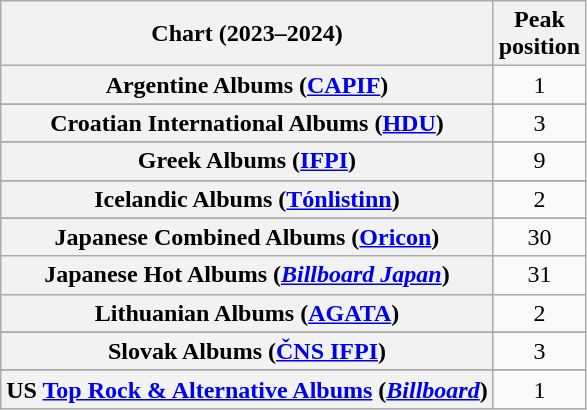<table class="wikitable sortable plainrowheaders" style="text-align:center">
<tr>
<th scope="col">Chart (2023–2024)</th>
<th scope="col">Peak<br>position</th>
</tr>
<tr>
<th scope="row">Argentine Albums (<a href='#'>CAPIF</a>)</th>
<td>1</td>
</tr>
<tr>
</tr>
<tr>
</tr>
<tr>
</tr>
<tr>
</tr>
<tr>
</tr>
<tr>
<th scope="row">Croatian International Albums (<a href='#'>HDU</a>)</th>
<td>3</td>
</tr>
<tr>
</tr>
<tr>
</tr>
<tr>
</tr>
<tr>
</tr>
<tr>
</tr>
<tr>
</tr>
<tr>
<th scope="row">Greek Albums (<a href='#'>IFPI</a>)</th>
<td>9</td>
</tr>
<tr>
</tr>
<tr>
<th scope="row">Icelandic Albums (<a href='#'>Tónlistinn</a>)</th>
<td>2</td>
</tr>
<tr>
</tr>
<tr>
</tr>
<tr>
</tr>
<tr>
<th scope="row">Japanese Combined Albums (<a href='#'>Oricon</a>)</th>
<td>30</td>
</tr>
<tr>
<th scope="row">Japanese Hot Albums (<em><a href='#'>Billboard Japan</a></em>)</th>
<td>31</td>
</tr>
<tr>
<th scope="row">Lithuanian Albums (<a href='#'>AGATA</a>)</th>
<td>2</td>
</tr>
<tr>
</tr>
<tr>
</tr>
<tr>
</tr>
<tr>
</tr>
<tr>
</tr>
<tr>
<th scope="row">Slovak Albums (<a href='#'>ČNS IFPI</a>)</th>
<td>3</td>
</tr>
<tr>
</tr>
<tr>
</tr>
<tr>
</tr>
<tr>
</tr>
<tr>
</tr>
<tr>
<th scope="row">US <a href='#'>Top Rock & Alternative Albums</a> (<em><a href='#'>Billboard</a></em>)</th>
<td>1</td>
</tr>
</table>
